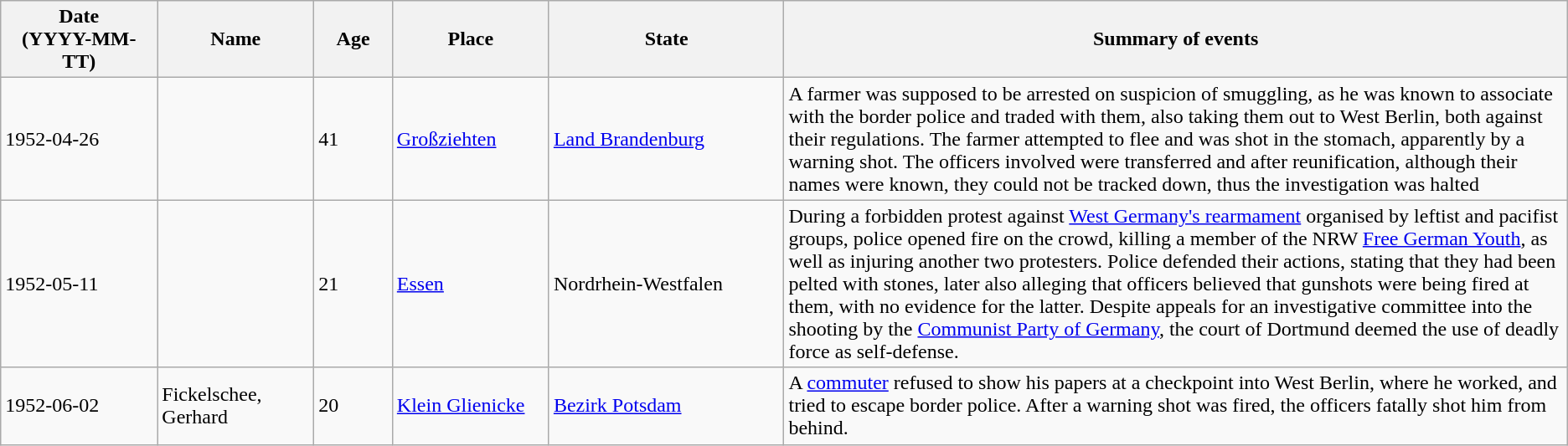<table class="wikitable sortable static-row-numbers static-row-header-text">
<tr>
<th style="width:10%;">Date<br>(YYYY-MM-TT)</th>
<th style="width:10%;">Name</th>
<th style="width:5%;">Age</th>
<th style="width:10%;">Place</th>
<th style="width:15%;">State</th>
<th style="width:50%;">Summary of events</th>
</tr>
<tr>
<td>1952-04-26</td>
<td></td>
<td>41</td>
<td><a href='#'>Großziehten</a></td>
<td><a href='#'>Land Brandenburg</a></td>
<td>A farmer was supposed to be arrested on suspicion of smuggling, as he was known to associate with the border police and traded with them, also taking them out to West Berlin, both against their regulations. The farmer attempted to flee and was shot in the stomach, apparently by a warning shot. The officers involved were transferred and after reunification, although their names were known, they could not be tracked down, thus the investigation was halted</td>
</tr>
<tr>
<td>1952-05-11</td>
<td></td>
<td>21</td>
<td><a href='#'>Essen</a></td>
<td>Nordrhein-Westfalen</td>
<td>During a forbidden protest against <a href='#'>West Germany's rearmament</a> organised by leftist and pacifist groups, police opened fire on the crowd, killing a member of the NRW <a href='#'>Free German Youth</a>, as well as injuring another two protesters. Police defended their actions, stating that they had been pelted with stones, later also alleging that officers believed that gunshots were being fired at them, with no evidence for the latter. Despite appeals for an investigative committee into the shooting by the <a href='#'>Communist Party of Germany</a>, the court of Dortmund deemed the use of deadly force as self-defense.</td>
</tr>
<tr>
<td>1952-06-02</td>
<td>Fickelschee, Gerhard</td>
<td>20</td>
<td><a href='#'>Klein Glienicke</a></td>
<td><a href='#'>Bezirk Potsdam</a></td>
<td>A <a href='#'>commuter</a> refused to show his papers at a checkpoint into West Berlin, where he worked, and tried to escape border police. After a warning shot was fired, the officers fatally shot him from behind.</td>
</tr>
</table>
